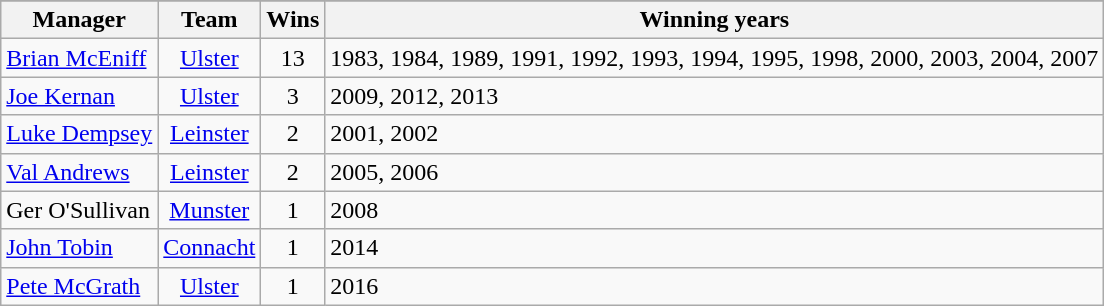<table class="wikitable">
<tr>
</tr>
<tr>
<th>Manager</th>
<th>Team</th>
<th>Wins</th>
<th>Winning years</th>
</tr>
<tr>
<td><a href='#'>Brian McEniff</a></td>
<td style="text-align:center"><a href='#'>Ulster</a></td>
<td style="text-align:center;">13</td>
<td>1983, 1984, 1989, 1991, 1992, 1993, 1994, 1995, 1998, 2000, 2003, 2004, 2007</td>
</tr>
<tr>
<td><a href='#'>Joe Kernan</a></td>
<td style="text-align:center"><a href='#'>Ulster</a></td>
<td style="text-align:center;">3</td>
<td>2009, 2012, 2013</td>
</tr>
<tr>
<td><a href='#'>Luke Dempsey</a></td>
<td style="text-align:center"><a href='#'>Leinster</a></td>
<td style="text-align:center;">2</td>
<td>2001, 2002</td>
</tr>
<tr>
<td><a href='#'>Val Andrews</a></td>
<td style="text-align:center"><a href='#'>Leinster</a></td>
<td style="text-align:center;">2</td>
<td>2005, 2006</td>
</tr>
<tr>
<td>Ger O'Sullivan</td>
<td style="text-align:center"><a href='#'>Munster</a></td>
<td style="text-align:center;">1</td>
<td>2008</td>
</tr>
<tr>
<td><a href='#'>John Tobin</a></td>
<td style="text-align:center"><a href='#'>Connacht</a></td>
<td style="text-align:center;">1</td>
<td>2014</td>
</tr>
<tr>
<td><a href='#'>Pete McGrath</a></td>
<td style="text-align:center"><a href='#'>Ulster</a></td>
<td style="text-align:center;">1</td>
<td>2016</td>
</tr>
</table>
